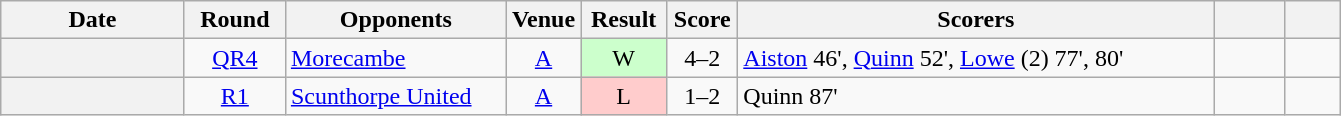<table class="wikitable plainrowheaders sortable" style="text-align:center;">
<tr>
<th scope="col" width="115px">Date</th>
<th scope="col" width="60px">Round</th>
<th scope="col" width="140px">Opponents</th>
<th scope="col" width="40px">Venue</th>
<th scope="col" width="50px">Result</th>
<th scope="col" width="40px">Score</th>
<th scope="col" width="310px" class="unsortable">Scorers</th>
<th scope="col" width="40px"></th>
<th scope="col" width="30px" class="unsortable"></th>
</tr>
<tr>
<th scope="row"></th>
<td><a href='#'>QR4</a></td>
<td align="left"><a href='#'>Morecambe</a></td>
<td><a href='#'>A</a></td>
<td style="background-color:#CCFFCC">W</td>
<td>4–2</td>
<td align="left"><a href='#'>Aiston</a> 46', <a href='#'>Quinn</a> 52', <a href='#'>Lowe</a> (2) 77', 80'</td>
<td></td>
<td></td>
</tr>
<tr>
<th scope="row"></th>
<td><a href='#'>R1</a></td>
<td align="left"><a href='#'>Scunthorpe United</a></td>
<td><a href='#'>A</a></td>
<td style="background-color:#FFCCCC">L</td>
<td>1–2</td>
<td align="left">Quinn 87'</td>
<td></td>
<td></td>
</tr>
</table>
